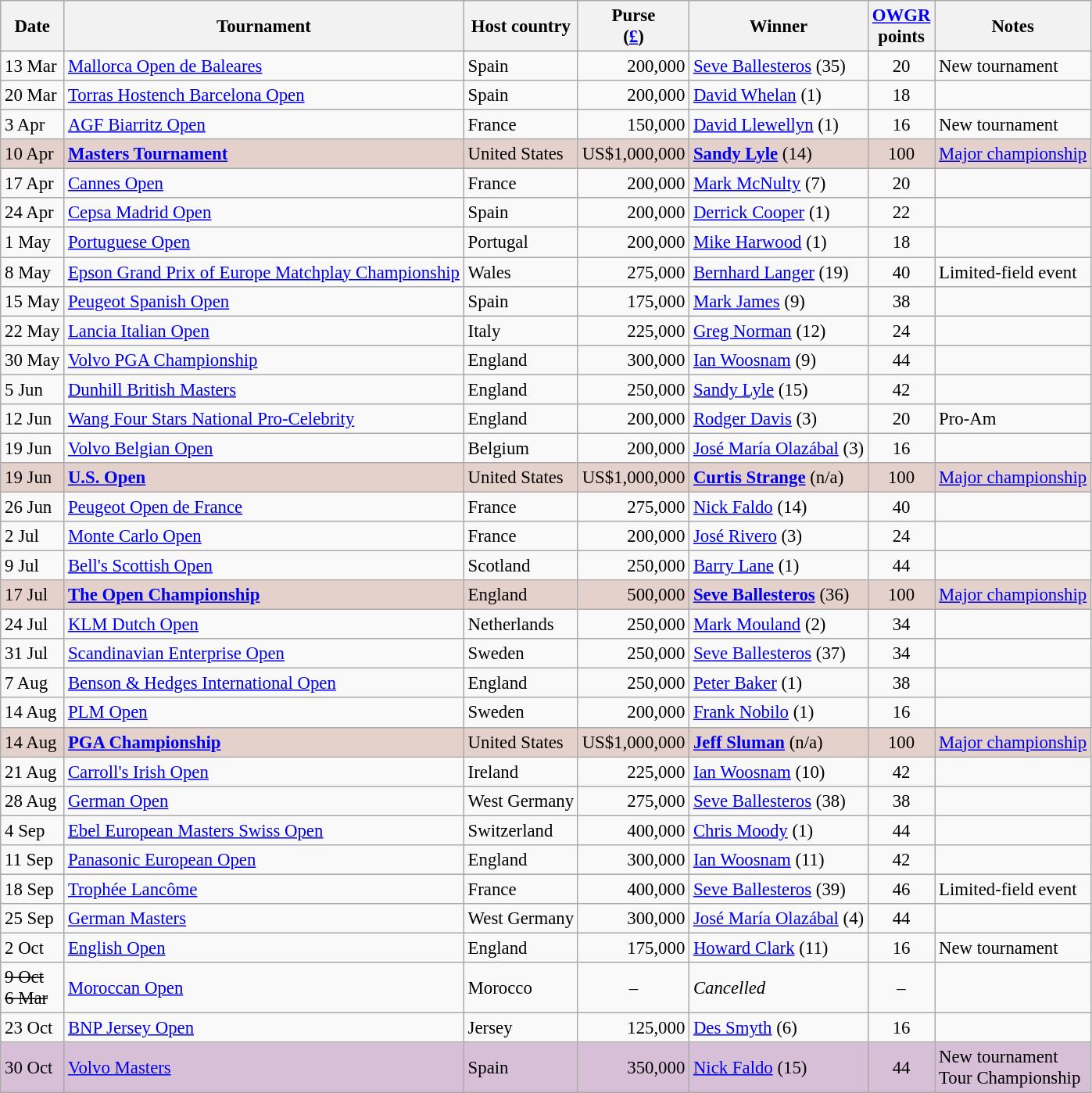<table class="wikitable" style="font-size:95%">
<tr>
<th>Date</th>
<th>Tournament</th>
<th>Host country</th>
<th>Purse<br>(<a href='#'>£</a>)</th>
<th>Winner</th>
<th><a href='#'>OWGR</a><br>points</th>
<th>Notes</th>
</tr>
<tr>
<td>13 Mar</td>
<td><a href='#'>Mallorca Open de Baleares</a></td>
<td>Spain</td>
<td align=right>200,000</td>
<td> <a href='#'>Seve Ballesteros</a> (35)</td>
<td align=center>20</td>
<td>New tournament</td>
</tr>
<tr>
<td>20 Mar</td>
<td><a href='#'>Torras Hostench Barcelona Open</a></td>
<td>Spain</td>
<td align=right>200,000</td>
<td> <a href='#'>David Whelan</a> (1)</td>
<td align=center>18</td>
<td></td>
</tr>
<tr>
<td>3 Apr</td>
<td><a href='#'>AGF Biarritz Open</a></td>
<td>France</td>
<td align=right>150,000</td>
<td> <a href='#'>David Llewellyn</a> (1)</td>
<td align=center>16</td>
<td>New tournament</td>
</tr>
<tr style="background:#e5d1cb;">
<td>10 Apr</td>
<td><strong><a href='#'>Masters Tournament</a></strong></td>
<td>United States</td>
<td align=right>US$1,000,000</td>
<td> <strong><a href='#'>Sandy Lyle</a></strong> (14)</td>
<td align=center>100</td>
<td><a href='#'>Major championship</a></td>
</tr>
<tr>
<td>17 Apr</td>
<td><a href='#'>Cannes Open</a></td>
<td>France</td>
<td align=right>200,000</td>
<td> <a href='#'>Mark McNulty</a> (7)</td>
<td align=center>20</td>
<td></td>
</tr>
<tr>
<td>24 Apr</td>
<td><a href='#'>Cepsa Madrid Open</a></td>
<td>Spain</td>
<td align=right>200,000</td>
<td> <a href='#'>Derrick Cooper</a> (1)</td>
<td align=center>22</td>
<td></td>
</tr>
<tr>
<td>1 May</td>
<td><a href='#'>Portuguese Open</a></td>
<td>Portugal</td>
<td align=right>200,000</td>
<td> <a href='#'>Mike Harwood</a> (1)</td>
<td align=center>18</td>
<td></td>
</tr>
<tr>
<td>8 May</td>
<td><a href='#'>Epson Grand Prix of Europe Matchplay Championship</a></td>
<td>Wales</td>
<td align=right>275,000</td>
<td> <a href='#'>Bernhard Langer</a> (19)</td>
<td align=center>40</td>
<td>Limited-field event</td>
</tr>
<tr>
<td>15 May</td>
<td><a href='#'>Peugeot Spanish Open</a></td>
<td>Spain</td>
<td align=right>175,000</td>
<td> <a href='#'>Mark James</a> (9)</td>
<td align=center>38</td>
<td></td>
</tr>
<tr>
<td>22 May</td>
<td><a href='#'>Lancia Italian Open</a></td>
<td>Italy</td>
<td align=right>225,000</td>
<td> <a href='#'>Greg Norman</a> (12)</td>
<td align=center>24</td>
<td></td>
</tr>
<tr>
<td>30 May</td>
<td><a href='#'>Volvo PGA Championship</a></td>
<td>England</td>
<td align=right>300,000</td>
<td> <a href='#'>Ian Woosnam</a> (9)</td>
<td align=center>44</td>
<td></td>
</tr>
<tr>
<td>5 Jun</td>
<td><a href='#'>Dunhill British Masters</a></td>
<td>England</td>
<td align=right>250,000</td>
<td> <a href='#'>Sandy Lyle</a> (15)</td>
<td align=center>42</td>
<td></td>
</tr>
<tr>
<td>12 Jun</td>
<td><a href='#'>Wang Four Stars National Pro-Celebrity</a></td>
<td>England</td>
<td align=right>200,000</td>
<td> <a href='#'>Rodger Davis</a> (3)</td>
<td align=center>20</td>
<td>Pro-Am</td>
</tr>
<tr>
<td>19 Jun</td>
<td><a href='#'>Volvo Belgian Open</a></td>
<td>Belgium</td>
<td align=right>200,000</td>
<td> <a href='#'>José María Olazábal</a> (3)</td>
<td align=center>16</td>
<td></td>
</tr>
<tr style="background:#e5d1cb;">
<td>19 Jun</td>
<td><strong><a href='#'>U.S. Open</a></strong></td>
<td>United States</td>
<td align=right>US$1,000,000</td>
<td> <strong><a href='#'>Curtis Strange</a></strong> (n/a)</td>
<td align=center>100</td>
<td><a href='#'>Major championship</a></td>
</tr>
<tr>
<td>26 Jun</td>
<td><a href='#'>Peugeot Open de France</a></td>
<td>France</td>
<td align=right>275,000</td>
<td> <a href='#'>Nick Faldo</a> (14)</td>
<td align=center>40</td>
<td></td>
</tr>
<tr>
<td>2 Jul</td>
<td><a href='#'>Monte Carlo Open</a></td>
<td>France</td>
<td align=right>200,000</td>
<td> <a href='#'>José Rivero</a> (3)</td>
<td align=center>24</td>
<td></td>
</tr>
<tr>
<td>9 Jul</td>
<td><a href='#'>Bell's Scottish Open</a></td>
<td>Scotland</td>
<td align=right>250,000</td>
<td> <a href='#'>Barry Lane</a> (1)</td>
<td align=center>44</td>
<td></td>
</tr>
<tr style="background:#e5d1cb;">
<td>17 Jul</td>
<td><strong><a href='#'>The Open Championship</a></strong></td>
<td>England</td>
<td align=right>500,000</td>
<td> <strong><a href='#'>Seve Ballesteros</a></strong> (36)</td>
<td align=center>100</td>
<td><a href='#'>Major championship</a></td>
</tr>
<tr>
<td>24 Jul</td>
<td><a href='#'>KLM Dutch Open</a></td>
<td>Netherlands</td>
<td align=right>250,000</td>
<td> <a href='#'>Mark Mouland</a> (2)</td>
<td align=center>34</td>
<td></td>
</tr>
<tr>
<td>31 Jul</td>
<td><a href='#'>Scandinavian Enterprise Open</a></td>
<td>Sweden</td>
<td align=right>250,000</td>
<td> <a href='#'>Seve Ballesteros</a> (37)</td>
<td align=center>34</td>
<td></td>
</tr>
<tr>
<td>7 Aug</td>
<td><a href='#'>Benson & Hedges International Open</a></td>
<td>England</td>
<td align=right>250,000</td>
<td> <a href='#'>Peter Baker</a> (1)</td>
<td align=center>38</td>
<td></td>
</tr>
<tr>
<td>14 Aug</td>
<td><a href='#'>PLM Open</a></td>
<td>Sweden</td>
<td align=right>200,000</td>
<td> <a href='#'>Frank Nobilo</a> (1)</td>
<td align=center>16</td>
<td></td>
</tr>
<tr style="background:#e5d1cb;">
<td>14 Aug</td>
<td><strong><a href='#'>PGA Championship</a></strong></td>
<td>United States</td>
<td align=right>US$1,000,000</td>
<td> <strong><a href='#'>Jeff Sluman</a></strong> (n/a)</td>
<td align=center>100</td>
<td><a href='#'>Major championship</a></td>
</tr>
<tr>
<td>21 Aug</td>
<td><a href='#'>Carroll's Irish Open</a></td>
<td>Ireland</td>
<td align=right>225,000</td>
<td> <a href='#'>Ian Woosnam</a> (10)</td>
<td align=center>42</td>
<td></td>
</tr>
<tr>
<td>28 Aug</td>
<td><a href='#'>German Open</a></td>
<td>West Germany</td>
<td align=right>275,000</td>
<td> <a href='#'>Seve Ballesteros</a> (38)</td>
<td align=center>38</td>
<td></td>
</tr>
<tr>
<td>4 Sep</td>
<td><a href='#'>Ebel European Masters Swiss Open</a></td>
<td>Switzerland</td>
<td align=right>400,000</td>
<td> <a href='#'>Chris Moody</a> (1)</td>
<td align=center>44</td>
<td></td>
</tr>
<tr>
<td>11 Sep</td>
<td><a href='#'>Panasonic European Open</a></td>
<td>England</td>
<td align=right>300,000</td>
<td> <a href='#'>Ian Woosnam</a> (11)</td>
<td align=center>42</td>
<td></td>
</tr>
<tr>
<td>18 Sep</td>
<td><a href='#'>Trophée Lancôme</a></td>
<td>France</td>
<td align=right>400,000</td>
<td> <a href='#'>Seve Ballesteros</a> (39)</td>
<td align=center>46</td>
<td>Limited-field event</td>
</tr>
<tr>
<td>25 Sep</td>
<td><a href='#'>German Masters</a></td>
<td>West Germany</td>
<td align=right>300,000</td>
<td> <a href='#'>José María Olazábal</a> (4)</td>
<td align=center>44</td>
<td></td>
</tr>
<tr>
<td>2 Oct</td>
<td><a href='#'>English Open</a></td>
<td>England</td>
<td align=right>175,000</td>
<td> <a href='#'>Howard Clark</a> (11)</td>
<td align=center>16</td>
<td>New tournament</td>
</tr>
<tr>
<td><s>9 Oct</s><br><s>6 Mar</s></td>
<td><a href='#'>Moroccan Open</a></td>
<td>Morocco</td>
<td align=center>–</td>
<td><em>Cancelled</em></td>
<td align=center>–</td>
<td></td>
</tr>
<tr>
<td>23 Oct</td>
<td><a href='#'>BNP Jersey Open</a></td>
<td>Jersey</td>
<td align=right>125,000</td>
<td> <a href='#'>Des Smyth</a> (6)</td>
<td align=center>16</td>
<td></td>
</tr>
<tr style="background:thistle;">
<td>30 Oct</td>
<td><a href='#'>Volvo Masters</a></td>
<td>Spain</td>
<td align=right>350,000</td>
<td> <a href='#'>Nick Faldo</a> (15)</td>
<td align=center>44</td>
<td>New tournament<br>Tour Championship</td>
</tr>
</table>
